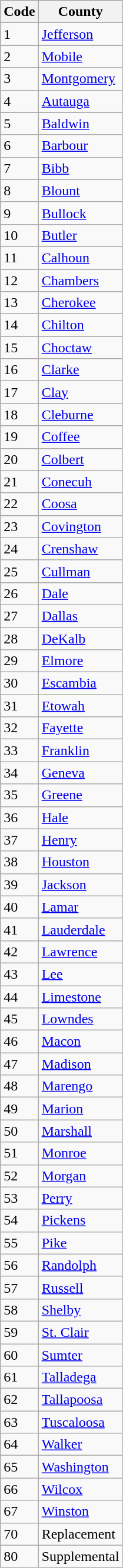<table class="wikitable sortable">
<tr>
<th>Code</th>
<th>County</th>
</tr>
<tr>
<td>1</td>
<td><a href='#'>Jefferson</a></td>
</tr>
<tr>
<td>2</td>
<td><a href='#'>Mobile</a></td>
</tr>
<tr>
<td>3</td>
<td><a href='#'>Montgomery</a></td>
</tr>
<tr>
<td>4</td>
<td><a href='#'>Autauga</a></td>
</tr>
<tr>
<td>5</td>
<td><a href='#'>Baldwin</a></td>
</tr>
<tr>
<td>6</td>
<td><a href='#'>Barbour</a></td>
</tr>
<tr>
<td>7</td>
<td><a href='#'>Bibb</a></td>
</tr>
<tr>
<td>8</td>
<td><a href='#'>Blount</a></td>
</tr>
<tr>
<td>9</td>
<td><a href='#'>Bullock</a></td>
</tr>
<tr>
<td>10</td>
<td><a href='#'>Butler</a></td>
</tr>
<tr>
<td>11</td>
<td><a href='#'>Calhoun</a></td>
</tr>
<tr>
<td>12</td>
<td><a href='#'>Chambers</a></td>
</tr>
<tr>
<td>13</td>
<td><a href='#'>Cherokee</a></td>
</tr>
<tr>
<td>14</td>
<td><a href='#'>Chilton</a></td>
</tr>
<tr>
<td>15</td>
<td><a href='#'>Choctaw</a></td>
</tr>
<tr>
<td>16</td>
<td><a href='#'>Clarke</a></td>
</tr>
<tr>
<td>17</td>
<td><a href='#'>Clay</a></td>
</tr>
<tr>
<td>18</td>
<td><a href='#'>Cleburne</a></td>
</tr>
<tr>
<td>19</td>
<td><a href='#'>Coffee</a></td>
</tr>
<tr>
<td>20</td>
<td><a href='#'>Colbert</a></td>
</tr>
<tr>
<td>21</td>
<td><a href='#'>Conecuh</a></td>
</tr>
<tr>
<td>22</td>
<td><a href='#'>Coosa</a></td>
</tr>
<tr>
<td>23</td>
<td><a href='#'>Covington</a></td>
</tr>
<tr>
<td>24</td>
<td><a href='#'>Crenshaw</a></td>
</tr>
<tr>
<td>25</td>
<td><a href='#'>Cullman</a></td>
</tr>
<tr>
<td>26</td>
<td><a href='#'>Dale</a></td>
</tr>
<tr>
<td>27</td>
<td><a href='#'>Dallas</a></td>
</tr>
<tr>
<td>28</td>
<td><a href='#'>DeKalb</a></td>
</tr>
<tr>
<td>29</td>
<td><a href='#'>Elmore</a></td>
</tr>
<tr>
<td>30</td>
<td><a href='#'>Escambia</a></td>
</tr>
<tr>
<td>31</td>
<td><a href='#'>Etowah</a></td>
</tr>
<tr>
<td>32</td>
<td><a href='#'>Fayette</a></td>
</tr>
<tr>
<td>33</td>
<td><a href='#'>Franklin</a></td>
</tr>
<tr>
<td>34</td>
<td><a href='#'>Geneva</a></td>
</tr>
<tr>
<td>35</td>
<td><a href='#'>Greene</a></td>
</tr>
<tr>
<td>36</td>
<td><a href='#'>Hale</a></td>
</tr>
<tr>
<td>37</td>
<td><a href='#'>Henry</a></td>
</tr>
<tr>
<td>38</td>
<td><a href='#'>Houston</a></td>
</tr>
<tr>
<td>39</td>
<td><a href='#'>Jackson</a></td>
</tr>
<tr>
<td>40</td>
<td><a href='#'>Lamar</a></td>
</tr>
<tr>
<td>41</td>
<td><a href='#'>Lauderdale</a></td>
</tr>
<tr>
<td>42</td>
<td><a href='#'>Lawrence</a></td>
</tr>
<tr>
<td>43</td>
<td><a href='#'>Lee</a></td>
</tr>
<tr>
<td>44</td>
<td><a href='#'>Limestone</a></td>
</tr>
<tr>
<td>45</td>
<td><a href='#'>Lowndes</a></td>
</tr>
<tr>
<td>46</td>
<td><a href='#'>Macon</a></td>
</tr>
<tr>
<td>47</td>
<td><a href='#'>Madison</a></td>
</tr>
<tr>
<td>48</td>
<td><a href='#'>Marengo</a></td>
</tr>
<tr>
<td>49</td>
<td><a href='#'>Marion</a></td>
</tr>
<tr>
<td>50</td>
<td><a href='#'>Marshall</a></td>
</tr>
<tr>
<td>51</td>
<td><a href='#'>Monroe</a></td>
</tr>
<tr>
<td>52</td>
<td><a href='#'>Morgan</a></td>
</tr>
<tr>
<td>53</td>
<td><a href='#'>Perry</a></td>
</tr>
<tr>
<td>54</td>
<td><a href='#'>Pickens</a></td>
</tr>
<tr>
<td>55</td>
<td><a href='#'>Pike</a></td>
</tr>
<tr>
<td>56</td>
<td><a href='#'>Randolph</a></td>
</tr>
<tr>
<td>57</td>
<td><a href='#'>Russell</a></td>
</tr>
<tr>
<td>58</td>
<td><a href='#'>Shelby</a></td>
</tr>
<tr>
<td>59</td>
<td><a href='#'>St. Clair</a></td>
</tr>
<tr>
<td>60</td>
<td><a href='#'>Sumter</a></td>
</tr>
<tr>
<td>61</td>
<td><a href='#'>Talladega</a></td>
</tr>
<tr>
<td>62</td>
<td><a href='#'>Tallapoosa</a></td>
</tr>
<tr>
<td>63</td>
<td><a href='#'>Tuscaloosa</a></td>
</tr>
<tr>
<td>64</td>
<td><a href='#'>Walker</a></td>
</tr>
<tr>
<td>65</td>
<td><a href='#'>Washington</a></td>
</tr>
<tr>
<td>66</td>
<td><a href='#'>Wilcox</a></td>
</tr>
<tr>
<td>67</td>
<td><a href='#'>Winston</a></td>
</tr>
<tr>
<td>70</td>
<td>Replacement</td>
</tr>
<tr>
<td>80</td>
<td>Supplemental</td>
</tr>
</table>
